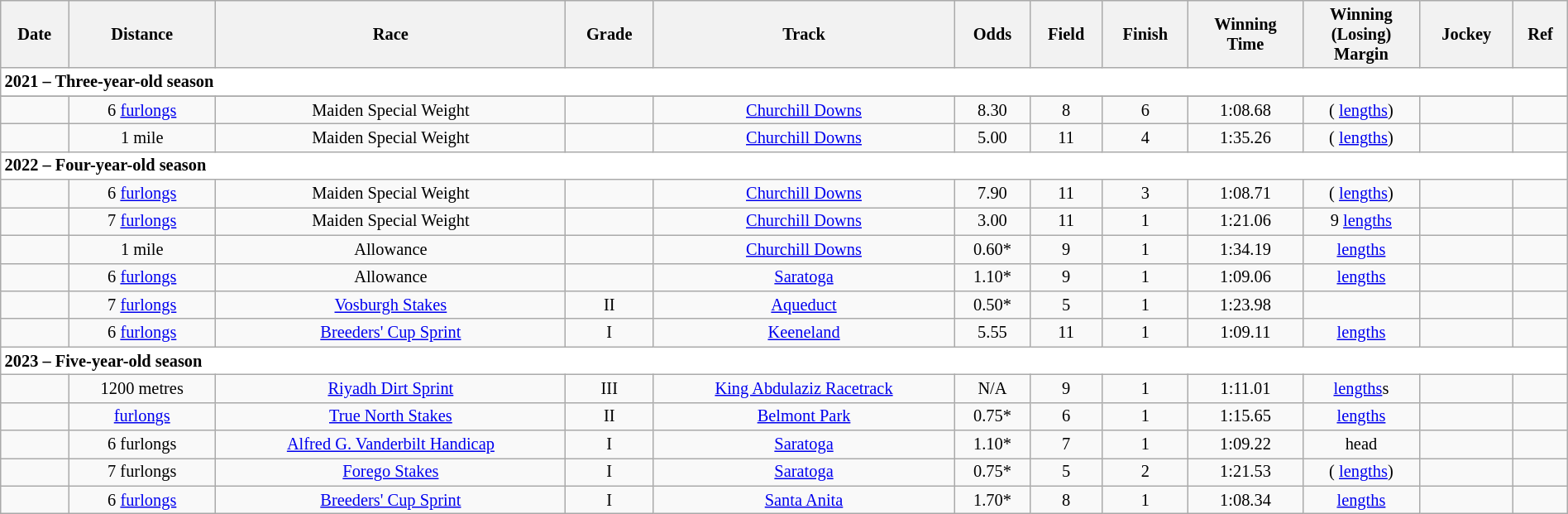<table class = "wikitable sortable" style="text-align:center; width:100%; font-size:85%">
<tr>
<th scope="col">Date</th>
<th scope="col">Distance</th>
<th scope="col">Race</th>
<th scope="col">Grade</th>
<th scope="col">Track</th>
<th scope="col">Odds</th>
<th scope="col">Field</th>
<th scope="col">Finish</th>
<th scope="col">Winning<br>Time</th>
<th scope="col">Winning<br>(Losing)<br>Margin</th>
<th scope="col">Jockey</th>
<th scope="col" class="unsortable">Ref</th>
</tr>
<tr style="background-color:white">
<td align="left" colspan=12><strong>2021 – Three-year-old season</strong></td>
</tr>
<tr style="background-color:white">
</tr>
<tr>
<td></td>
<td> 6 <a href='#'>furlongs</a></td>
<td>Maiden Special Weight</td>
<td></td>
<td><a href='#'>Churchill Downs</a></td>
<td>8.30</td>
<td>8</td>
<td>6</td>
<td>1:08.68</td>
<td>( <a href='#'>lengths</a>)</td>
<td></td>
<td></td>
</tr>
<tr>
<td></td>
<td> 1 mile</td>
<td>Maiden Special Weight</td>
<td></td>
<td><a href='#'>Churchill Downs</a></td>
<td>5.00</td>
<td>11</td>
<td>4</td>
<td>1:35.26</td>
<td>( <a href='#'>lengths</a>)</td>
<td></td>
<td></td>
</tr>
<tr style="background-color:white">
<td align="left" colspan=12><strong>2022 – Four-year-old season</strong></td>
</tr>
<tr>
<td></td>
<td> 6 <a href='#'>furlongs</a></td>
<td>Maiden Special Weight</td>
<td></td>
<td><a href='#'>Churchill Downs</a></td>
<td>7.90</td>
<td>11</td>
<td>3</td>
<td>1:08.71</td>
<td>( <a href='#'>lengths</a>)</td>
<td></td>
<td></td>
</tr>
<tr>
<td></td>
<td> 7 <a href='#'>furlongs</a></td>
<td>Maiden Special Weight</td>
<td></td>
<td><a href='#'>Churchill Downs</a></td>
<td>3.00</td>
<td>11</td>
<td>1</td>
<td>1:21.06</td>
<td>9 <a href='#'>lengths</a></td>
<td></td>
<td></td>
</tr>
<tr>
<td></td>
<td> 1 mile</td>
<td>Allowance</td>
<td></td>
<td><a href='#'>Churchill Downs</a></td>
<td>0.60*</td>
<td>9</td>
<td>1</td>
<td>1:34.19</td>
<td> <a href='#'>lengths</a></td>
<td></td>
<td></td>
</tr>
<tr>
<td></td>
<td> 6 <a href='#'>furlongs</a></td>
<td>Allowance</td>
<td></td>
<td><a href='#'>Saratoga</a></td>
<td>1.10*</td>
<td>9</td>
<td>1</td>
<td>1:09.06</td>
<td> <a href='#'>lengths</a></td>
<td></td>
<td></td>
</tr>
<tr>
<td></td>
<td> 7 <a href='#'>furlongs</a></td>
<td><a href='#'>Vosburgh Stakes</a></td>
<td>II</td>
<td><a href='#'>Aqueduct</a></td>
<td>0.50*</td>
<td>5</td>
<td>1</td>
<td>1:23.98</td>
<td></td>
<td></td>
<td></td>
</tr>
<tr>
<td></td>
<td> 6 <a href='#'>furlongs</a></td>
<td><a href='#'>Breeders' Cup Sprint</a></td>
<td> I</td>
<td><a href='#'>Keeneland</a></td>
<td>5.55</td>
<td>11</td>
<td>1</td>
<td>1:09.11</td>
<td>  <a href='#'>lengths</a></td>
<td></td>
<td></td>
</tr>
<tr style="background-color:white">
<td align="left" colspan=12><strong>2023 – Five-year-old season</strong></td>
</tr>
<tr>
<td></td>
<td> 1200 metres</td>
<td><a href='#'>Riyadh Dirt Sprint</a></td>
<td> III</td>
<td><a href='#'>King Abdulaziz Racetrack</a></td>
<td> N/A</td>
<td>9</td>
<td>1</td>
<td>1:11.01</td>
<td> <a href='#'>lengths</a>s</td>
<td></td>
<td></td>
</tr>
<tr>
<td></td>
<td>  <a href='#'>furlongs</a></td>
<td> <a href='#'>True North Stakes</a></td>
<td> II</td>
<td><a href='#'>Belmont Park</a></td>
<td>0.75*</td>
<td>6</td>
<td>1</td>
<td>1:15.65</td>
<td>  <a href='#'>lengths</a></td>
<td></td>
<td></td>
</tr>
<tr>
<td></td>
<td> 6 furlongs</td>
<td><a href='#'>Alfred G. Vanderbilt Handicap</a></td>
<td>I</td>
<td><a href='#'>Saratoga</a></td>
<td>1.10*</td>
<td>7</td>
<td>1</td>
<td>1:09.22</td>
<td> head</td>
<td></td>
<td></td>
</tr>
<tr>
<td></td>
<td> 7 furlongs</td>
<td><a href='#'>Forego Stakes</a></td>
<td>I</td>
<td><a href='#'>Saratoga</a></td>
<td>0.75*</td>
<td>5</td>
<td>2</td>
<td>1:21.53</td>
<td> ( <a href='#'>lengths</a>)</td>
<td></td>
<td></td>
</tr>
<tr>
<td></td>
<td> 6 <a href='#'>furlongs</a></td>
<td><a href='#'>Breeders' Cup Sprint</a></td>
<td> I</td>
<td><a href='#'>Santa Anita</a></td>
<td>1.70*</td>
<td>8</td>
<td>1</td>
<td>1:08.34</td>
<td>  <a href='#'>lengths</a></td>
<td></td>
<td></td>
</tr>
</table>
